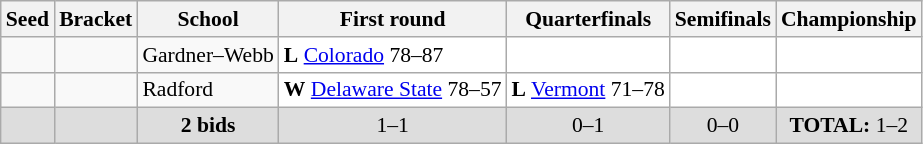<table class="sortable wikitable" style="white-space:nowrap; font-size:90%;">
<tr>
<th>Seed</th>
<th>Bracket</th>
<th>School</th>
<th>First round</th>
<th>Quarterfinals</th>
<th>Semifinals</th>
<th>Championship</th>
</tr>
<tr>
<td></td>
<td></td>
<td>Gardner–Webb</td>
<td style="background:#fff;"><strong>L</strong> <a href='#'>Colorado</a> 78–87</td>
<td style="background:#fff;"></td>
<td style="background:#fff;"></td>
<td style="background:#fff;"></td>
</tr>
<tr>
<td></td>
<td></td>
<td>Radford</td>
<td style="background:#fff;"><strong>W</strong> <a href='#'>Delaware State</a> 78–57</td>
<td style="background:#fff;"><strong>L</strong> <a href='#'>Vermont</a> 71–78</td>
<td style="background:#fff;"></td>
<td style="background:#fff;"></td>
</tr>
<tr class="sortbottom"  style="text-align:center; background:#ddd;">
<td></td>
<td></td>
<td><strong>2 bids</strong></td>
<td>1–1 </td>
<td>0–1 </td>
<td>0–0 </td>
<td><strong>TOTAL:</strong> 1–2 </td>
</tr>
</table>
